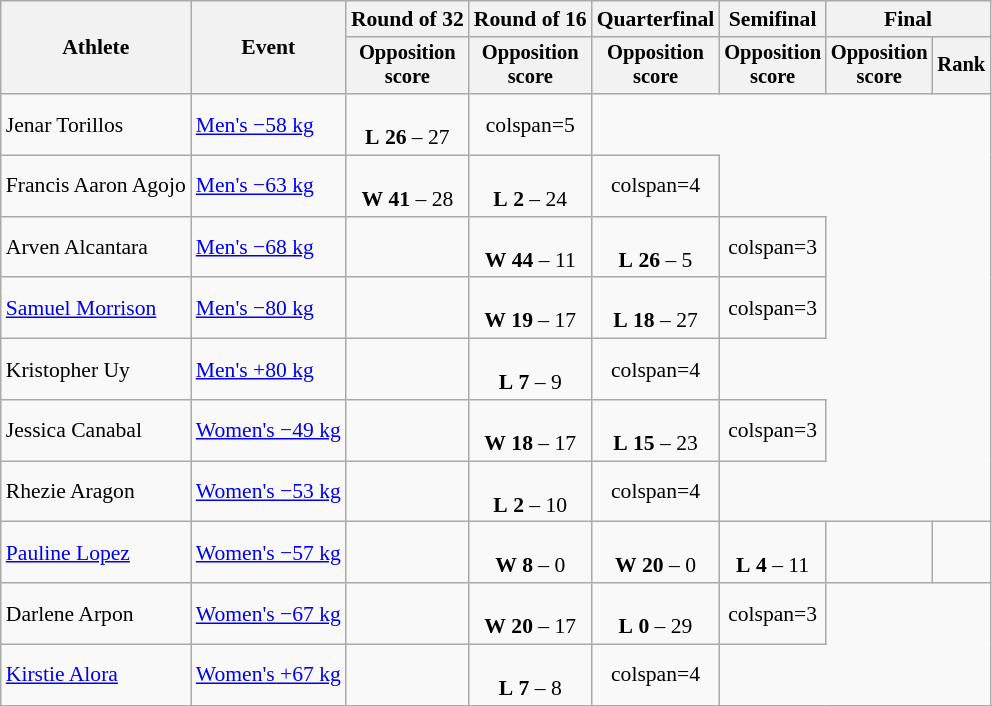<table class=wikitable style="font-size:90%; text-align:center">
<tr>
<th rowspan=2>Athlete</th>
<th rowspan=2>Event</th>
<th>Round of 32</th>
<th>Round of 16</th>
<th>Quarterfinal</th>
<th>Semifinal</th>
<th colspan=2>Final</th>
</tr>
<tr style=font-size:95%>
<th>Opposition<br>score</th>
<th>Opposition<br>score</th>
<th>Opposition<br>score</th>
<th>Opposition<br>score</th>
<th>Opposition<br>score</th>
<th>Rank</th>
</tr>
<tr>
<td align=left>Jenar Torillos</td>
<td align=left><a href='#'>Men's −58 kg</a></td>
<td> <br> <strong>L</strong> <strong>26</strong> – 27</td>
<td>colspan=5</td>
</tr>
<tr>
<td align=left>Francis Aaron Agojo</td>
<td align=left><a href='#'>Men's −63 kg</a></td>
<td><br> <strong>W</strong> <strong>41</strong> – 28</td>
<td> <br> <strong>L</strong> <strong>2</strong> – 24</td>
<td>colspan=4</td>
</tr>
<tr>
<td align=left>Arven Alcantara</td>
<td align=left><a href='#'>Men's −68 kg</a></td>
<td></td>
<td><br> <strong>W</strong> <strong>44</strong> – 11</td>
<td><br> <strong>L</strong> <strong>26</strong> – 5</td>
<td>colspan=3</td>
</tr>
<tr>
<td align=left><a href='#'>Samuel Morrison</a></td>
<td align=left><a href='#'>Men's −80 kg</a></td>
<td></td>
<td><br> <strong>W</strong> <strong>19</strong> – 17</td>
<td><br> <strong>L</strong> <strong>18</strong> – 27</td>
<td>colspan=3</td>
</tr>
<tr>
<td align=left>Kristopher Uy</td>
<td align=left><a href='#'>Men's +80 kg</a></td>
<td></td>
<td><br> <strong>L</strong> <strong>7</strong> – 9</td>
<td>colspan=4</td>
</tr>
<tr>
<td align=left>Jessica Canabal</td>
<td align=left><a href='#'>Women's −49 kg</a></td>
<td></td>
<td><br> <strong>W</strong> <strong>18</strong> – 17</td>
<td><br> <strong>L</strong> <strong>15</strong> – 23</td>
<td>colspan=3</td>
</tr>
<tr>
<td align=left>Rhezie Aragon</td>
<td align=left><a href='#'>Women's −53 kg</a></td>
<td></td>
<td><br> <strong>L</strong> <strong>2</strong> – 10</td>
<td>colspan=4</td>
</tr>
<tr>
<td align=left><a href='#'>Pauline Lopez</a></td>
<td align=left><a href='#'>Women's −57 kg</a></td>
<td></td>
<td><br> <strong>W</strong> <strong>8</strong> – 0</td>
<td><br> <strong>W</strong> <strong>20</strong> – 0</td>
<td><br> <strong>L</strong> <strong>4</strong> – 11</td>
<td></td>
<td></td>
</tr>
<tr>
<td align=left>Darlene Arpon</td>
<td align=left><a href='#'>Women's −67 kg</a></td>
<td></td>
<td><br> <strong>W</strong> <strong>20</strong> – 17</td>
<td><br> <strong>L</strong> <strong>0</strong> – 29</td>
<td>colspan=3</td>
</tr>
<tr>
<td align=left><a href='#'>Kirstie Alora</a></td>
<td align=left><a href='#'>Women's +67 kg</a></td>
<td></td>
<td><br> <strong>L</strong> <strong>7</strong> – 8</td>
<td>colspan=4</td>
</tr>
</table>
